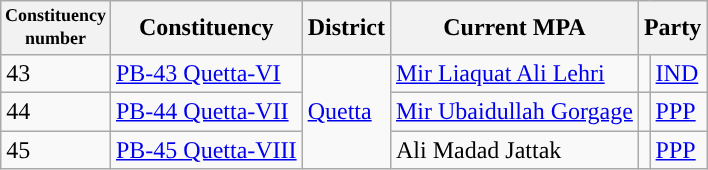<table class="wikitable">
<tr>
<th width="50px" style="font-size:75%">Constituency number</th>
<th>Constituency</th>
<th>District</th>
<th>Current MPA</th>
<th colspan=2>Party</th>
</tr>
<tr>
<td>43</td>
<td><a href='#'>PB-43 Quetta-VI</a></td>
<td rowspan="3"><a href='#'>Quetta</a></td>
<td><a href='#'>Mir Liaquat Ali Lehri</a></td>
<td></td>
<td><a href='#'>IND</a></td>
</tr>
<tr>
<td>44</td>
<td><a href='#'>PB-44 Quetta-VII</a></td>
<td><a href='#'>Mir Ubaidullah Gorgage</a></td>
<td></td>
<td><a href='#'>PPP</a></td>
</tr>
<tr>
<td>45</td>
<td><a href='#'>PB-45 Quetta-VIII</a></td>
<td>Ali Madad Jattak</td>
<td></td>
<td><a href='#'>PPP</a></td>
</tr>
</table>
